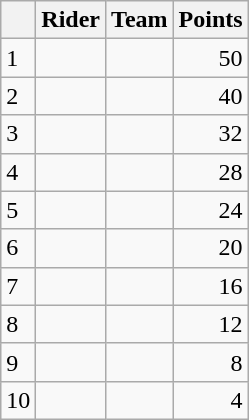<table class="wikitable">
<tr>
<th></th>
<th>Rider</th>
<th>Team</th>
<th>Points</th>
</tr>
<tr>
<td>1</td>
<td></td>
<td></td>
<td align=right>50</td>
</tr>
<tr>
<td>2</td>
<td></td>
<td></td>
<td align=right>40</td>
</tr>
<tr>
<td>3</td>
<td></td>
<td></td>
<td align=right>32</td>
</tr>
<tr>
<td>4</td>
<td></td>
<td></td>
<td align=right>28</td>
</tr>
<tr>
<td>5</td>
<td></td>
<td></td>
<td align=right>24</td>
</tr>
<tr>
<td>6</td>
<td></td>
<td></td>
<td align=right>20</td>
</tr>
<tr>
<td>7</td>
<td></td>
<td></td>
<td align=right>16</td>
</tr>
<tr>
<td>8</td>
<td></td>
<td></td>
<td align=right>12</td>
</tr>
<tr>
<td>9</td>
<td></td>
<td></td>
<td align=right>8</td>
</tr>
<tr>
<td>10</td>
<td></td>
<td></td>
<td align=right>4</td>
</tr>
</table>
